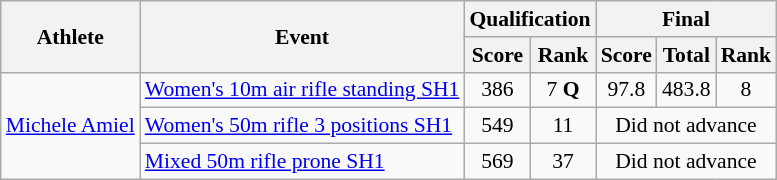<table class=wikitable style="font-size:90%">
<tr>
<th rowspan="2">Athlete</th>
<th rowspan="2">Event</th>
<th colspan="2">Qualification</th>
<th colspan="3">Final</th>
</tr>
<tr>
<th>Score</th>
<th>Rank</th>
<th>Score</th>
<th>Total</th>
<th>Rank</th>
</tr>
<tr>
<td rowspan="3"><a href='#'>Michele Amiel</a></td>
<td><a href='#'>Women's 10m air rifle standing SH1</a></td>
<td align=center>386</td>
<td align=center>7 <strong>Q</strong></td>
<td align=center>97.8</td>
<td align=center>483.8</td>
<td align=center>8</td>
</tr>
<tr>
<td><a href='#'>Women's 50m rifle 3 positions SH1</a></td>
<td align=center>549</td>
<td align=center>11</td>
<td align=center colspan="3">Did not advance</td>
</tr>
<tr>
<td><a href='#'>Mixed 50m rifle prone SH1</a></td>
<td align=center>569</td>
<td align=center>37</td>
<td align=center colspan="3">Did not advance</td>
</tr>
</table>
